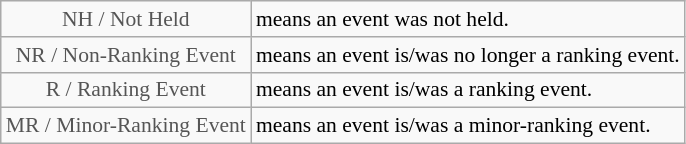<table class="wikitable" style="font-size:90%">
<tr>
<td style="text-align:center; color:#555555;" colspan="4">NH / Not Held</td>
<td>means an event was not held.</td>
</tr>
<tr>
<td style="text-align:center; color:#555555;" colspan="4">NR / Non-Ranking Event</td>
<td>means an event is/was no longer a ranking event.</td>
</tr>
<tr>
<td style="text-align:center; color:#555555;" colspan="4">R / Ranking Event</td>
<td>means an event is/was a ranking event.</td>
</tr>
<tr>
<td style="text-align:center; color:#555555;" colspan="4">MR / Minor-Ranking Event</td>
<td>means an event is/was a minor-ranking event.</td>
</tr>
</table>
